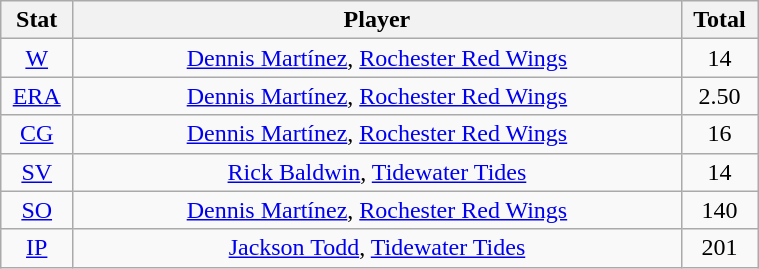<table class="wikitable" width="40%" style="text-align:center;">
<tr>
<th width="5%">Stat</th>
<th width="60%">Player</th>
<th width="5%">Total</th>
</tr>
<tr>
<td><a href='#'>W</a></td>
<td><a href='#'>Dennis Martínez</a>, <a href='#'>Rochester Red Wings</a></td>
<td>14</td>
</tr>
<tr>
<td><a href='#'>ERA</a></td>
<td><a href='#'>Dennis Martínez</a>, <a href='#'>Rochester Red Wings</a></td>
<td>2.50</td>
</tr>
<tr>
<td><a href='#'>CG</a></td>
<td><a href='#'>Dennis Martínez</a>, <a href='#'>Rochester Red Wings</a></td>
<td>16</td>
</tr>
<tr>
<td><a href='#'>SV</a></td>
<td><a href='#'>Rick Baldwin</a>, <a href='#'>Tidewater Tides</a></td>
<td>14</td>
</tr>
<tr>
<td><a href='#'>SO</a></td>
<td><a href='#'>Dennis Martínez</a>, <a href='#'>Rochester Red Wings</a></td>
<td>140</td>
</tr>
<tr>
<td><a href='#'>IP</a></td>
<td><a href='#'>Jackson Todd</a>, <a href='#'>Tidewater Tides</a></td>
<td>201</td>
</tr>
</table>
